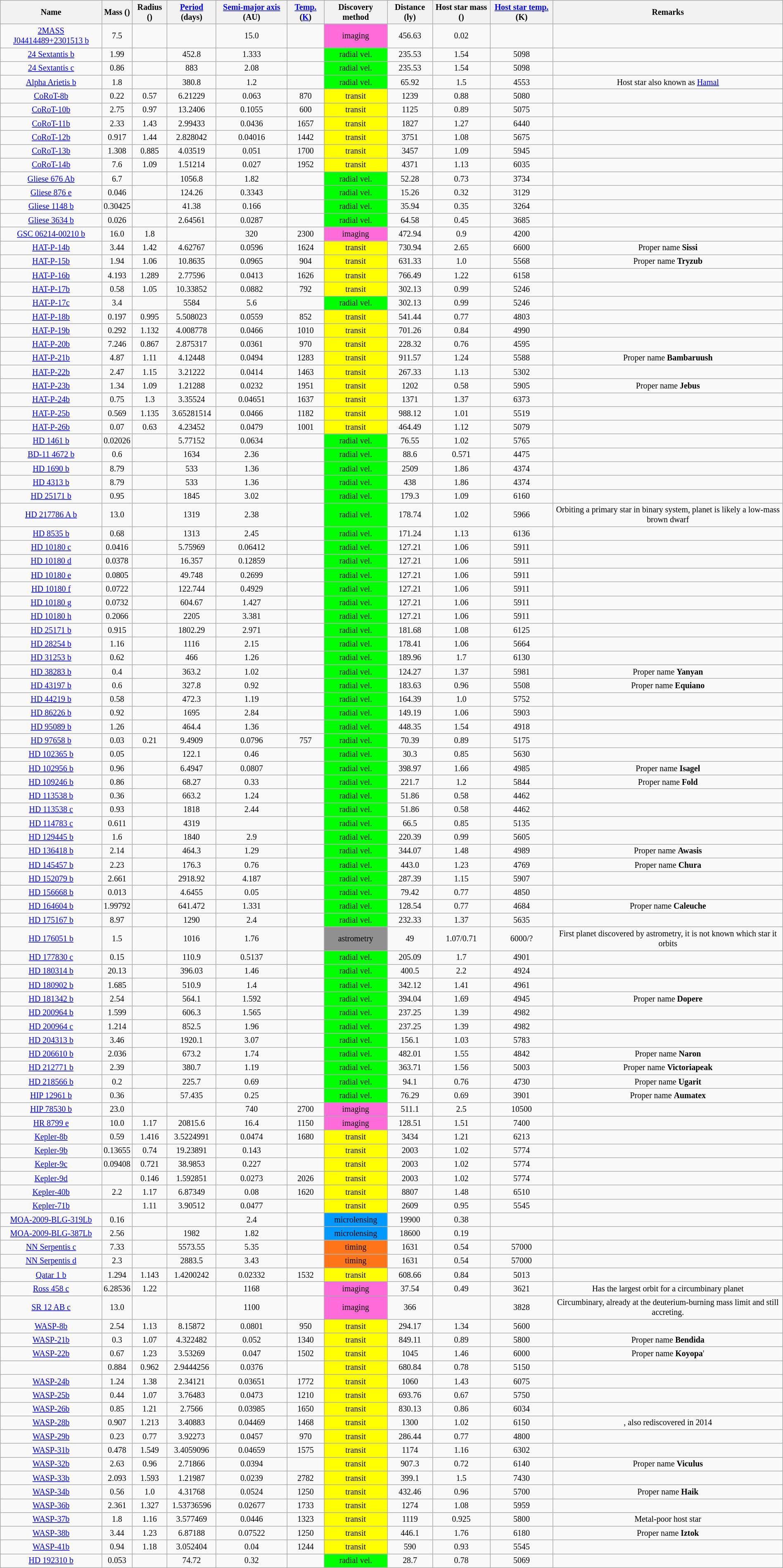<table class="wikitable plainrowheaders sortable" style="width: 100%; font-size: 83%; text-align: center;">
<tr>
<th>Name</th>
<th data-sort-type="number">Mass ()</th>
<th data-sort-type="number">Radius ()</th>
<th data-sort-type="number"><a href='#'>Period</a> (days)</th>
<th data-sort-type="number"><a href='#'>Semi-major axis</a> (AU)</th>
<th data-sort-type="number"><a href='#'>Temp.</a> (<a href='#'>K</a>)</th>
<th>Discovery method</th>
<th data-sort-type="number">Distance (ly)</th>
<th data-sort-type="number">Host star mass ()</th>
<th data-sort-type="number"><a href='#'>Host star temp.</a> (K)</th>
<th>Remarks</th>
</tr>
<tr>
<td><a href='#'>2MASS J04414489+2301513 b</a></td>
<td>7.5</td>
<td></td>
<td></td>
<td>15.0</td>
<td></td>
<td style="background:#FF6CDA">imaging</td>
<td>456.63</td>
<td>0.02</td>
<td></td>
<td></td>
</tr>
<tr>
<td><a href='#'>24 Sextantis b</a></td>
<td>1.99</td>
<td></td>
<td>452.8</td>
<td>1.333</td>
<td></td>
<td style="background:#00FF00">radial vel.</td>
<td>235.53</td>
<td>1.54</td>
<td>5098</td>
<td></td>
</tr>
<tr>
<td><a href='#'>24 Sextantis c</a></td>
<td>0.86</td>
<td></td>
<td>883</td>
<td>2.08</td>
<td></td>
<td style="background:#00FF00">radial vel.</td>
<td>235.53</td>
<td>1.54</td>
<td>5098</td>
<td></td>
</tr>
<tr>
<td><a href='#'>Alpha Arietis b</a></td>
<td>1.8</td>
<td></td>
<td>380.8</td>
<td>1.2</td>
<td></td>
<td style="background:#00FF00">radial vel.</td>
<td>65.92</td>
<td>1.5</td>
<td>4553</td>
<td>Host star also known as <a href='#'>Hamal</a></td>
</tr>
<tr>
<td><a href='#'>CoRoT-8b</a></td>
<td>0.22</td>
<td>0.57</td>
<td>6.21229</td>
<td>0.063</td>
<td>870</td>
<td style="background:#FFFF00">transit</td>
<td>1239</td>
<td>0.88</td>
<td>5080</td>
<td></td>
</tr>
<tr>
<td><a href='#'>CoRoT-10b</a></td>
<td>2.75</td>
<td>0.97</td>
<td>13.2406</td>
<td>0.1055</td>
<td>600</td>
<td style="background:#FFFF00">transit</td>
<td>1125</td>
<td>0.89</td>
<td>5075</td>
<td></td>
</tr>
<tr>
<td><a href='#'>CoRoT-11b</a></td>
<td>2.33</td>
<td>1.43</td>
<td>2.99433</td>
<td>0.0436</td>
<td>1657</td>
<td style="background:#FFFF00">transit</td>
<td>1827</td>
<td>1.27</td>
<td>6440</td>
<td></td>
</tr>
<tr>
<td><a href='#'>CoRoT-12b</a></td>
<td>0.917</td>
<td>1.44</td>
<td>2.828042</td>
<td>0.04016</td>
<td>1442</td>
<td style="background:#FFFF00">transit</td>
<td>3751</td>
<td>1.08</td>
<td>5675</td>
<td></td>
</tr>
<tr>
<td><a href='#'>CoRoT-13b</a></td>
<td>1.308</td>
<td>0.885</td>
<td>4.03519</td>
<td>0.051</td>
<td>1700</td>
<td style="background:#FFFF00">transit</td>
<td>3457</td>
<td>1.09</td>
<td>5945</td>
<td></td>
</tr>
<tr>
<td><a href='#'>CoRoT-14b</a></td>
<td>7.6</td>
<td>1.09</td>
<td>1.51214</td>
<td>0.027</td>
<td>1952</td>
<td style="background:#FFFF00">transit</td>
<td>4371</td>
<td>1.13</td>
<td>6035</td>
<td></td>
</tr>
<tr>
<td><a href='#'>Gliese 676 Ab</a></td>
<td>6.7</td>
<td></td>
<td>1056.8</td>
<td>1.82</td>
<td></td>
<td style="background:#00FF00">radial vel.</td>
<td>52.28</td>
<td>0.73</td>
<td>3734</td>
<td></td>
</tr>
<tr>
<td><a href='#'>Gliese 876 e</a></td>
<td>0.046</td>
<td></td>
<td>124.26</td>
<td>0.3343</td>
<td></td>
<td style="background:#00FF00">radial vel.</td>
<td>15.26</td>
<td>0.32</td>
<td>3129</td>
<td></td>
</tr>
<tr>
<td><a href='#'>Gliese 1148 b</a></td>
<td>0.30425</td>
<td></td>
<td>41.38</td>
<td>0.166</td>
<td></td>
<td style="background:#00FF00">radial vel.</td>
<td>35.94</td>
<td>0.35</td>
<td>3264</td>
<td></td>
</tr>
<tr>
<td><a href='#'>Gliese 3634 b</a></td>
<td>0.026</td>
<td></td>
<td>2.64561</td>
<td>0.0287</td>
<td></td>
<td style="background:#00FF00">radial vel.</td>
<td>64.58</td>
<td>0.45</td>
<td>3685</td>
<td></td>
</tr>
<tr>
<td><a href='#'>GSC 06214-00210 b</a></td>
<td>16.0</td>
<td>1.8</td>
<td></td>
<td>320</td>
<td>2300</td>
<td style="background:#FF6CDA">imaging</td>
<td>472.94</td>
<td>0.9</td>
<td>4200</td>
<td></td>
</tr>
<tr>
<td><a href='#'>HAT-P-14b</a></td>
<td>3.44</td>
<td>1.42</td>
<td>4.62767</td>
<td>0.0596</td>
<td>1624</td>
<td style="background:#FFFF00">transit</td>
<td>730.94</td>
<td>2.65</td>
<td>6600</td>
<td>Proper name <strong>Sissi</strong></td>
</tr>
<tr>
<td><a href='#'>HAT-P-15b</a></td>
<td>1.94</td>
<td>1.06</td>
<td>10.8635</td>
<td>0.0965</td>
<td>904</td>
<td style="background:#FFFF00">transit</td>
<td>631.33</td>
<td>1.0</td>
<td>5568</td>
<td> Proper name <strong>Tryzub</strong></td>
</tr>
<tr>
<td><a href='#'>HAT-P-16b</a></td>
<td>4.193</td>
<td>1.289</td>
<td>2.77596</td>
<td>0.0413</td>
<td>1626</td>
<td style="background:#FFFF00">transit</td>
<td>766.49</td>
<td>1.22</td>
<td>6158</td>
<td></td>
</tr>
<tr>
<td><a href='#'>HAT-P-17b</a></td>
<td>0.58</td>
<td>1.05</td>
<td>10.33852</td>
<td>0.0882</td>
<td>792</td>
<td style="background:#FFFF00">transit</td>
<td>302.13</td>
<td>0.99</td>
<td>5246</td>
<td></td>
</tr>
<tr>
<td><a href='#'>HAT-P-17c</a></td>
<td>3.4</td>
<td></td>
<td>5584</td>
<td>5.6</td>
<td></td>
<td style="background:#00FF00">radial vel.</td>
<td>302.13</td>
<td>0.99</td>
<td>5246</td>
<td></td>
</tr>
<tr>
<td><a href='#'>HAT-P-18b</a></td>
<td>0.197</td>
<td>0.995</td>
<td>5.508023</td>
<td>0.0559</td>
<td>852</td>
<td style="background:#FFFF00">transit</td>
<td>541.44</td>
<td>0.77</td>
<td>4803</td>
<td></td>
</tr>
<tr>
<td><a href='#'>HAT-P-19b</a></td>
<td>0.292</td>
<td>1.132</td>
<td>4.008778</td>
<td>0.0466</td>
<td>1010</td>
<td style="background:#FFFF00">transit</td>
<td>701.26</td>
<td>0.84</td>
<td>4990</td>
<td></td>
</tr>
<tr>
<td><a href='#'>HAT-P-20b</a></td>
<td>7.246</td>
<td>0.867</td>
<td>2.875317</td>
<td>0.0361</td>
<td>970</td>
<td style="background:#FFFF00">transit</td>
<td>228.32</td>
<td>0.76</td>
<td>4595</td>
<td></td>
</tr>
<tr>
<td><a href='#'>HAT-P-21b</a></td>
<td>4.87</td>
<td>1.11</td>
<td>4.12448</td>
<td>0.0494</td>
<td>1283</td>
<td style="background:#FFFF00">transit</td>
<td>911.57</td>
<td>1.24</td>
<td>5588</td>
<td> Proper name <strong>Bambaruush</strong></td>
</tr>
<tr>
<td><a href='#'>HAT-P-22b</a></td>
<td>2.47</td>
<td>1.15</td>
<td>3.21222</td>
<td>0.0414</td>
<td>1463</td>
<td style="background:#FFFF00">transit</td>
<td>267.33</td>
<td>1.13</td>
<td>5302</td>
<td></td>
</tr>
<tr>
<td><a href='#'>HAT-P-23b</a></td>
<td>1.34</td>
<td>1.09</td>
<td>1.21288</td>
<td>0.0232</td>
<td>1951</td>
<td style="background:#FFFF00">transit</td>
<td>1202</td>
<td>0.58</td>
<td>5905</td>
<td> Proper name <strong>Jebus</strong></td>
</tr>
<tr>
<td><a href='#'>HAT-P-24b</a></td>
<td>0.75</td>
<td>1.3</td>
<td>3.35524</td>
<td>0.04651</td>
<td>1637</td>
<td style="background:#FFFF00">transit</td>
<td>1371</td>
<td>1.37</td>
<td>6373</td>
<td></td>
</tr>
<tr>
<td><a href='#'>HAT-P-25b</a></td>
<td>0.569</td>
<td>1.135</td>
<td>3.65281514</td>
<td>0.0466</td>
<td>1182</td>
<td style="background:#FFFF00">transit</td>
<td>988.12</td>
<td>1.01</td>
<td>5519</td>
<td></td>
</tr>
<tr>
<td><a href='#'>HAT-P-26b</a></td>
<td>0.07</td>
<td>0.63</td>
<td>4.23452</td>
<td>0.0479</td>
<td>1001</td>
<td style="background:#FFFF00">transit</td>
<td>464.49</td>
<td>1.12</td>
<td>5079</td>
<td></td>
</tr>
<tr>
<td><a href='#'>HD 1461 b</a></td>
<td>0.02026</td>
<td></td>
<td>5.77152</td>
<td>0.0634</td>
<td></td>
<td style="background:#00FF00">radial vel.</td>
<td>76.55</td>
<td>1.02</td>
<td>5765</td>
<td></td>
</tr>
<tr>
<td><a href='#'>BD-11 4672 b</a></td>
<td>0.6</td>
<td></td>
<td>1634</td>
<td>2.36</td>
<td></td>
<td style="background:#00FF00">radial vel.</td>
<td>88.6</td>
<td>0.571</td>
<td>4475</td>
<td></td>
</tr>
<tr>
<td><a href='#'>HD 1690 b</a></td>
<td>8.79</td>
<td></td>
<td>533</td>
<td>1.36</td>
<td></td>
<td style="background:#00FF00">radial vel.</td>
<td>2509</td>
<td>1.86</td>
<td>4374</td>
<td></td>
</tr>
<tr>
<td><a href='#'>HD 4313 b</a></td>
<td>8.79</td>
<td></td>
<td>533</td>
<td>1.36</td>
<td></td>
<td style="background:#00FF00">radial vel.</td>
<td>438</td>
<td>1.86</td>
<td>4374</td>
<td></td>
</tr>
<tr>
<td><a href='#'>HD 25171 b</a></td>
<td>0.95</td>
<td></td>
<td>1845</td>
<td>3.02</td>
<td></td>
<td style="background:#00FF00">radial vel.</td>
<td>179.3</td>
<td>1.09</td>
<td>6160</td>
<td></td>
</tr>
<tr>
<td><a href='#'>HD 217786 A b</a></td>
<td>13.0</td>
<td></td>
<td>1319</td>
<td>2.38</td>
<td></td>
<td style="background:#00FF00">radial vel.</td>
<td>178.74</td>
<td>1.02</td>
<td>5966</td>
<td>Orbiting a primary star in binary system, planet is likely a low-mass brown dwarf</td>
</tr>
<tr>
<td><a href='#'>HD 8535 b</a></td>
<td>0.68</td>
<td></td>
<td>1313</td>
<td>2.45</td>
<td></td>
<td style="background:#00FF00">radial vel.</td>
<td>171.24</td>
<td>1.13</td>
<td>6136</td>
<td></td>
</tr>
<tr>
<td><a href='#'>HD 10180 c</a></td>
<td>0.0416</td>
<td></td>
<td>5.75969</td>
<td>0.06412</td>
<td></td>
<td style="background:#00FF00">radial vel.</td>
<td>127.21</td>
<td>1.06</td>
<td>5911</td>
<td></td>
</tr>
<tr>
<td><a href='#'>HD 10180 d</a></td>
<td>0.0378</td>
<td></td>
<td>16.357</td>
<td>0.12859</td>
<td></td>
<td style="background:#00FF00">radial vel.</td>
<td>127.21</td>
<td>1.06</td>
<td>5911</td>
<td></td>
</tr>
<tr>
<td><a href='#'>HD 10180 e</a></td>
<td>0.0805</td>
<td></td>
<td>49.748</td>
<td>0.2699</td>
<td></td>
<td style="background:#00FF00">radial vel.</td>
<td>127.21</td>
<td>1.06</td>
<td>5911</td>
<td></td>
</tr>
<tr>
<td><a href='#'>HD 10180 f</a></td>
<td>0.0722</td>
<td></td>
<td>122.744</td>
<td>0.4929</td>
<td></td>
<td style="background:#00FF00">radial vel.</td>
<td>127.21</td>
<td>1.06</td>
<td>5911</td>
<td></td>
</tr>
<tr>
<td><a href='#'>HD 10180 g</a></td>
<td>0.0732</td>
<td></td>
<td>604.67</td>
<td>1.427</td>
<td></td>
<td style="background:#00FF00">radial vel.</td>
<td>127.21</td>
<td>1.06</td>
<td>5911</td>
<td></td>
</tr>
<tr>
<td><a href='#'>HD 10180 h</a></td>
<td>0.2066</td>
<td></td>
<td>2205</td>
<td>3.381</td>
<td></td>
<td style="background:#00FF00">radial vel.</td>
<td>127.21</td>
<td>1.06</td>
<td>5911</td>
<td></td>
</tr>
<tr>
<td><a href='#'>HD 25171 b</a></td>
<td>0.915</td>
<td></td>
<td>1802.29</td>
<td>2.971</td>
<td></td>
<td style="background:#00FF00">radial vel.</td>
<td>181.68</td>
<td>1.08</td>
<td>6125</td>
<td></td>
</tr>
<tr>
<td><a href='#'>HD 28254 b</a></td>
<td>1.16</td>
<td></td>
<td>1116</td>
<td>2.15</td>
<td></td>
<td style="background:#00FF00">radial vel.</td>
<td>178.41</td>
<td>1.06</td>
<td>5664</td>
<td></td>
</tr>
<tr>
<td><a href='#'>HD 31253 b</a></td>
<td>0.62</td>
<td></td>
<td>466</td>
<td>1.26</td>
<td></td>
<td style="background:#00FF00">radial vel.</td>
<td>189.96</td>
<td>1.7</td>
<td>6130</td>
<td></td>
</tr>
<tr>
<td><a href='#'>HD 38283 b</a></td>
<td>0.4</td>
<td></td>
<td>363.2</td>
<td>1.02</td>
<td></td>
<td style="background:#00FF00">radial vel.</td>
<td>124.27</td>
<td>1.37</td>
<td>5981</td>
<td>Proper name <strong>Yanyan</strong></td>
</tr>
<tr>
<td><a href='#'>HD 43197 b</a></td>
<td>0.6</td>
<td></td>
<td>327.8</td>
<td>0.92</td>
<td></td>
<td style="background:#00FF00">radial vel.</td>
<td>183.63</td>
<td>0.96</td>
<td>5508</td>
<td>Proper name <strong>Equiano</strong></td>
</tr>
<tr>
<td><a href='#'>HD 44219 b</a></td>
<td>0.58</td>
<td></td>
<td>472.3</td>
<td>1.19</td>
<td></td>
<td style="background:#00FF00">radial vel.</td>
<td>164.39</td>
<td>1.0</td>
<td>5752</td>
<td></td>
</tr>
<tr>
<td><a href='#'>HD 86226 b</a></td>
<td>0.92</td>
<td></td>
<td>1695</td>
<td>2.84</td>
<td></td>
<td style="background:#00FF00">radial vel.</td>
<td>149.19</td>
<td>1.06</td>
<td>5903</td>
<td></td>
</tr>
<tr>
<td><a href='#'>HD 95089 b</a></td>
<td>1.26</td>
<td></td>
<td>464.4</td>
<td>1.36</td>
<td></td>
<td style="background:#00FF00">radial vel.</td>
<td>448.35</td>
<td>1.54</td>
<td>4918</td>
<td></td>
</tr>
<tr>
<td><a href='#'>HD 97658 b</a></td>
<td>0.03</td>
<td>0.21</td>
<td>9.4909</td>
<td>0.0796</td>
<td>757</td>
<td style="background:#00FF00">radial vel.</td>
<td>70.39</td>
<td>0.89</td>
<td>5175</td>
<td></td>
</tr>
<tr>
<td><a href='#'>HD 102365 b</a></td>
<td>0.05</td>
<td></td>
<td>122.1</td>
<td>0.46</td>
<td></td>
<td style="background:#00FF00">radial vel.</td>
<td>30.3</td>
<td>0.85</td>
<td>5630</td>
<td></td>
</tr>
<tr>
<td><a href='#'>HD 102956 b</a></td>
<td>0.96</td>
<td></td>
<td>6.4947</td>
<td>0.0807</td>
<td></td>
<td style="background:#00FF00">radial vel.</td>
<td>398.97</td>
<td>1.66</td>
<td>4985</td>
<td>Proper name <strong>Isagel</strong></td>
</tr>
<tr>
<td><a href='#'>HD 109246 b</a></td>
<td>0.86</td>
<td></td>
<td>68.27</td>
<td>0.33</td>
<td></td>
<td style="background:#00FF00">radial vel.</td>
<td>221.7</td>
<td>1.2</td>
<td>5844</td>
<td> Proper name <strong>Fold</strong></td>
</tr>
<tr>
<td><a href='#'>HD 113538 b</a></td>
<td>0.36</td>
<td></td>
<td>663.2</td>
<td>1.24</td>
<td></td>
<td style="background:#00FF00">radial vel.</td>
<td>51.86</td>
<td>0.58</td>
<td>4462</td>
<td></td>
</tr>
<tr>
<td><a href='#'>HD 113538 c</a></td>
<td>0.93</td>
<td></td>
<td>1818</td>
<td>2.44</td>
<td></td>
<td style="background:#00FF00">radial vel.</td>
<td>51.86</td>
<td>0.58</td>
<td>4462</td>
<td></td>
</tr>
<tr>
<td><a href='#'>HD 114783 c</a></td>
<td>0.611</td>
<td></td>
<td>4319</td>
<td></td>
<td></td>
<td style="background:#00FF00">radial vel.</td>
<td>66.5</td>
<td>0.85</td>
<td>5135</td>
<td></td>
</tr>
<tr>
<td><a href='#'>HD 129445 b</a></td>
<td>1.6</td>
<td></td>
<td>1840</td>
<td>2.9</td>
<td></td>
<td style="background:#00FF00">radial vel.</td>
<td>220.39</td>
<td>0.99</td>
<td>5605</td>
<td></td>
</tr>
<tr>
<td><a href='#'>HD 136418 b</a></td>
<td>2.14</td>
<td></td>
<td>464.3</td>
<td>1.29</td>
<td></td>
<td style="background:#00FF00">radial vel.</td>
<td>344.07</td>
<td>1.48</td>
<td>4989</td>
<td> Proper name <strong>Awasis</strong></td>
</tr>
<tr>
<td><a href='#'>HD 145457 b</a></td>
<td>2.23</td>
<td></td>
<td>176.3</td>
<td>0.76</td>
<td></td>
<td style="background:#00FF00">radial vel.</td>
<td>443.0</td>
<td>1.23</td>
<td>4769</td>
<td>Proper name <strong>Chura</strong></td>
</tr>
<tr>
<td><a href='#'>HD 152079 b</a></td>
<td>2.661</td>
<td></td>
<td>2918.92</td>
<td>4.187</td>
<td></td>
<td style="background:#00FF00">radial vel.</td>
<td>287.39</td>
<td>1.15</td>
<td>5907</td>
<td></td>
</tr>
<tr>
<td><a href='#'>HD 156668 b</a></td>
<td>0.013</td>
<td></td>
<td>4.6455</td>
<td>0.05</td>
<td></td>
<td style="background:#00FF00">radial vel.</td>
<td>79.42</td>
<td>0.77</td>
<td>4850</td>
<td></td>
</tr>
<tr>
<td><a href='#'>HD 164604 b</a></td>
<td>1.99792</td>
<td></td>
<td>641.472</td>
<td>1.331</td>
<td></td>
<td style="background:#00FF00">radial vel.</td>
<td>128.54</td>
<td>0.77</td>
<td>4684</td>
<td> Proper name <strong>Caleuche</strong></td>
</tr>
<tr>
<td><a href='#'>HD 175167 b</a></td>
<td>8.97</td>
<td></td>
<td>1290</td>
<td>2.4</td>
<td></td>
<td style="background:#00FF00">radial vel.</td>
<td>232.33</td>
<td>1.37</td>
<td>5635</td>
<td></td>
</tr>
<tr>
<td><a href='#'>HD 176051 b</a></td>
<td>1.5</td>
<td></td>
<td>1016</td>
<td>1.76</td>
<td></td>
<td style="background:#909090">astrometry</td>
<td>49</td>
<td>1.07/0.71</td>
<td>6000/?</td>
<td>First planet discovered by astrometry, it is not known which star it orbits</td>
</tr>
<tr>
<td><a href='#'>HD 177830 c</a></td>
<td>0.15</td>
<td></td>
<td>110.9</td>
<td>0.5137</td>
<td></td>
<td style="background:#00FF00">radial vel.</td>
<td>205.09</td>
<td>1.7</td>
<td>4901</td>
<td></td>
</tr>
<tr>
<td><a href='#'>HD 180314 b</a></td>
<td>20.13</td>
<td></td>
<td>396.03</td>
<td>1.46</td>
<td></td>
<td style="background:#00FF00">radial vel.</td>
<td>400.5</td>
<td>2.2</td>
<td>4924</td>
<td></td>
</tr>
<tr>
<td><a href='#'>HD 180902 b</a></td>
<td>1.685</td>
<td></td>
<td>510.9</td>
<td>1.4</td>
<td></td>
<td style="background:#00FF00">radial vel.</td>
<td>342.12</td>
<td>1.41</td>
<td>4961</td>
<td></td>
</tr>
<tr>
<td><a href='#'>HD 181342 b</a></td>
<td>2.54</td>
<td></td>
<td>564.1</td>
<td>1.592</td>
<td></td>
<td style="background:#00FF00">radial vel.</td>
<td>394.04</td>
<td>1.69</td>
<td>4945</td>
<td> Proper name <strong>Dopere</strong></td>
</tr>
<tr>
<td><a href='#'>HD 200964 b</a></td>
<td>1.599</td>
<td></td>
<td>606.3</td>
<td>1.565</td>
<td></td>
<td style="background:#00FF00">radial vel.</td>
<td>237.25</td>
<td>1.39</td>
<td>4982</td>
<td></td>
</tr>
<tr>
<td><a href='#'>HD 200964 c</a></td>
<td>1.214</td>
<td></td>
<td>852.5</td>
<td>1.96</td>
<td></td>
<td style="background:#00FF00">radial vel.</td>
<td>237.25</td>
<td>1.39</td>
<td>4982</td>
<td></td>
</tr>
<tr>
<td><a href='#'>HD 204313 b</a></td>
<td>3.46</td>
<td></td>
<td>1920.1</td>
<td>3.07</td>
<td></td>
<td style="background:#00FF00">radial vel.</td>
<td>156.1</td>
<td>1.03</td>
<td>5783</td>
<td></td>
</tr>
<tr>
<td><a href='#'>HD 206610 b</a></td>
<td>2.036</td>
<td></td>
<td>673.2</td>
<td>1.74</td>
<td></td>
<td style="background:#00FF00">radial vel.</td>
<td>482.01</td>
<td>1.55</td>
<td>4842</td>
<td> Proper name <strong>Naron</strong></td>
</tr>
<tr>
<td><a href='#'>HD 212771 b</a></td>
<td>2.39</td>
<td></td>
<td>380.7</td>
<td>1.19</td>
<td></td>
<td style="background:#00FF00">radial vel.</td>
<td>363.71</td>
<td>1.56</td>
<td>5003</td>
<td> Proper name <strong>Victoriapeak</strong></td>
</tr>
<tr>
<td><a href='#'>HD 218566 b</a></td>
<td>0.2</td>
<td></td>
<td>225.7</td>
<td>0.69</td>
<td></td>
<td style="background:#00FF00">radial vel.</td>
<td>94.1</td>
<td>0.76</td>
<td>4730</td>
<td> Proper name <strong>Ugarit</strong></td>
</tr>
<tr>
<td><a href='#'>HIP 12961 b</a></td>
<td>0.36</td>
<td></td>
<td>57.435</td>
<td>0.25</td>
<td></td>
<td style="background:#00FF00">radial vel.</td>
<td>76.29</td>
<td>0.69</td>
<td>3901</td>
<td>Proper name <strong>Aumatex</strong></td>
</tr>
<tr>
<td><a href='#'>HIP 78530 b</a></td>
<td>23.0</td>
<td></td>
<td></td>
<td>740</td>
<td>2700</td>
<td style="background:#FF6CDA">imaging</td>
<td>511.1</td>
<td>2.5</td>
<td>10500</td>
<td></td>
</tr>
<tr>
<td><a href='#'>HR 8799 e</a></td>
<td>10.0</td>
<td>1.17</td>
<td>20815.6</td>
<td>16.4</td>
<td>1150</td>
<td style="background:#FF6CDA">imaging</td>
<td>128.51</td>
<td>1.51</td>
<td>7400</td>
<td></td>
</tr>
<tr>
<td><a href='#'>Kepler-8b</a></td>
<td>0.59</td>
<td>1.416</td>
<td>3.5224991</td>
<td>0.0474</td>
<td>1680</td>
<td style="background:#FFFF00">transit</td>
<td>3434</td>
<td>1.21</td>
<td>6213</td>
<td></td>
</tr>
<tr>
<td><a href='#'>Kepler-9b</a></td>
<td>0.13655</td>
<td>0.74</td>
<td>19.23891</td>
<td>0.143</td>
<td></td>
<td style="background:#FFFF00">transit</td>
<td>2003</td>
<td>1.02</td>
<td>5774</td>
<td></td>
</tr>
<tr>
<td><a href='#'>Kepler-9c</a></td>
<td>0.09408</td>
<td>0.721</td>
<td>38.9853</td>
<td>0.227</td>
<td></td>
<td style="background:#FFFF00">transit</td>
<td>2003</td>
<td>1.02</td>
<td>5774</td>
<td></td>
</tr>
<tr>
<td><a href='#'>Kepler-9d</a></td>
<td></td>
<td>0.146</td>
<td>1.592851</td>
<td>0.0273</td>
<td>2026</td>
<td style="background:#FFFF00">transit</td>
<td>2003</td>
<td>1.02</td>
<td>5774</td>
<td></td>
</tr>
<tr>
<td><a href='#'>Kepler-40b</a></td>
<td>2.2</td>
<td>1.17</td>
<td>6.87349</td>
<td>0.08</td>
<td>1620</td>
<td style="background:#FFFF00">transit</td>
<td>8807</td>
<td>1.48</td>
<td>6510</td>
<td></td>
</tr>
<tr>
<td><a href='#'>Kepler-71b</a></td>
<td></td>
<td>1.11</td>
<td>3.90512</td>
<td>0.0477</td>
<td></td>
<td style="background:#FFFF00">transit</td>
<td>2609</td>
<td>0.95</td>
<td>5545</td>
<td></td>
</tr>
<tr>
<td><a href='#'>MOA-2009-BLG-319Lb</a></td>
<td>0.16</td>
<td></td>
<td></td>
<td>2.4</td>
<td></td>
<td style="background:#0099FF">microlensing</td>
<td>19900</td>
<td>0.38</td>
<td></td>
<td></td>
</tr>
<tr>
<td><a href='#'>MOA-2009-BLG-387Lb</a></td>
<td>2.56</td>
<td></td>
<td>1982</td>
<td>1.82</td>
<td></td>
<td style="background:#0099FF">microlensing</td>
<td>18600</td>
<td>0.19</td>
<td></td>
<td></td>
</tr>
<tr>
<td><a href='#'>NN Serpentis c</a></td>
<td>7.33</td>
<td></td>
<td>5573.55</td>
<td>5.35</td>
<td></td>
<td style="background:#FF7519">timing</td>
<td>1631</td>
<td>0.54</td>
<td>57000</td>
<td></td>
</tr>
<tr>
<td><a href='#'>NN Serpentis d</a></td>
<td>2.3</td>
<td></td>
<td>2883.5</td>
<td>3.43</td>
<td></td>
<td style="background:#FF7519">timing</td>
<td>1631</td>
<td>0.54</td>
<td>57000</td>
<td></td>
</tr>
<tr>
<td><a href='#'>Qatar 1 b</a></td>
<td>1.294</td>
<td>1.143</td>
<td>1.4200242</td>
<td>0.02332</td>
<td>1532</td>
<td style="background:#FFFF00">transit</td>
<td>608.66</td>
<td>0.84</td>
<td>5013</td>
<td></td>
</tr>
<tr>
<td><a href='#'>Ross 458 c</a></td>
<td>6.28536</td>
<td>1.22</td>
<td></td>
<td>1168</td>
<td></td>
<td style="background:#FF6CDA">imaging</td>
<td>37.54</td>
<td>0.49</td>
<td>3621</td>
<td>Has the largest orbit for a circumbinary planet</td>
</tr>
<tr>
<td><a href='#'>SR 12 AB c</a></td>
<td>13.0</td>
<td></td>
<td></td>
<td>1100</td>
<td></td>
<td style="background:#FF6CDA">imaging</td>
<td>366</td>
<td></td>
<td>3828</td>
<td>Circumbinary, already at the deuterium-burning mass limit and still accreting.</td>
</tr>
<tr>
<td><a href='#'>WASP-8b</a></td>
<td>2.54</td>
<td>1.13</td>
<td>8.15872</td>
<td>0.0801</td>
<td>950</td>
<td style="background:#FFFF00">transit</td>
<td>294.17</td>
<td>1.34</td>
<td>5600</td>
<td></td>
</tr>
<tr>
<td><a href='#'>WASP-21b</a></td>
<td>0.3</td>
<td>1.07</td>
<td>4.322482</td>
<td>0.052</td>
<td>1340</td>
<td style="background:#FFFF00">transit</td>
<td>849.11</td>
<td>0.89</td>
<td>5800</td>
<td>Proper name <strong>Bendida</strong></td>
</tr>
<tr>
<td><a href='#'>WASP-22b</a></td>
<td>0.67</td>
<td>1.23</td>
<td>3.53269</td>
<td>0.047</td>
<td>1502</td>
<td style="background:#FFFF00">transit</td>
<td>1045</td>
<td>1.46</td>
<td>6000</td>
<td>Proper name <strong>Koyopa</strong>'</td>
</tr>
<tr>
<td></td>
<td>0.884</td>
<td>0.962</td>
<td>2.9444256</td>
<td>0.0376</td>
<td></td>
<td style="background:#FFFF00">transit</td>
<td>680.84</td>
<td>0.78</td>
<td>5150</td>
<td></td>
</tr>
<tr>
<td><a href='#'>WASP-24b</a></td>
<td>1.24</td>
<td>1.38</td>
<td>2.34121</td>
<td>0.03651</td>
<td>1772</td>
<td style="background:#FFFF00">transit</td>
<td>1060</td>
<td>1.43</td>
<td>6075</td>
<td></td>
</tr>
<tr>
<td><a href='#'>WASP-25b</a></td>
<td>0.44</td>
<td>1.07</td>
<td>3.76483</td>
<td>0.0473</td>
<td>1210</td>
<td style="background:#FFFF00">transit</td>
<td>693.76</td>
<td>0.67</td>
<td>5750</td>
<td></td>
</tr>
<tr>
<td><a href='#'>WASP-26b</a></td>
<td>0.85</td>
<td>1.21</td>
<td>2.7566</td>
<td>0.03985</td>
<td>1650</td>
<td style="background:#FFFF00">transit</td>
<td>830.13</td>
<td>0.86</td>
<td>6034</td>
<td></td>
</tr>
<tr>
<td><a href='#'>WASP-28b</a></td>
<td>0.907</td>
<td>1.213</td>
<td>3.40883</td>
<td>0.04469</td>
<td>1468</td>
<td style="background:#FFFF00">transit</td>
<td>1300</td>
<td>1.02</td>
<td>6150</td>
<td>, also rediscovered in 2014</td>
</tr>
<tr>
<td><a href='#'>WASP-29b</a></td>
<td>0.23</td>
<td>0.77</td>
<td>3.92273</td>
<td>0.0457</td>
<td>970</td>
<td style="background:#FFFF00">transit</td>
<td>286.44</td>
<td>0.77</td>
<td>4800</td>
<td></td>
</tr>
<tr>
<td><a href='#'>WASP-31b</a></td>
<td>0.478</td>
<td>1.549</td>
<td>3.4059096</td>
<td>0.04659</td>
<td>1575</td>
<td style="background:#FFFF00">transit</td>
<td>1174</td>
<td>1.16</td>
<td>6302</td>
<td></td>
</tr>
<tr>
<td><a href='#'>WASP-32b</a></td>
<td>2.63</td>
<td>0.96</td>
<td>2.71866</td>
<td>0.0394</td>
<td></td>
<td style="background:#FFFF00">transit</td>
<td>907.3</td>
<td>0.72</td>
<td>6140</td>
<td> Proper name <strong>Viculus</strong></td>
</tr>
<tr>
<td><a href='#'>WASP-33b</a></td>
<td>2.093</td>
<td>1.593</td>
<td>1.21987</td>
<td>0.0239</td>
<td>2782</td>
<td style="background:#FFFF00">transit</td>
<td>399.1</td>
<td>1.5</td>
<td>7430</td>
<td></td>
</tr>
<tr>
<td><a href='#'>WASP-34b</a></td>
<td>0.56</td>
<td>1.0</td>
<td>4.31768</td>
<td>0.0524</td>
<td>1250</td>
<td style="background:#FFFF00">transit</td>
<td>432.46</td>
<td>0.96</td>
<td>5700</td>
<td> Proper name <strong>Haik</strong></td>
</tr>
<tr>
<td><a href='#'>WASP-36b</a></td>
<td>2.361</td>
<td>1.327</td>
<td>1.53736596</td>
<td>0.02677</td>
<td>1733</td>
<td style="background:#FFFF00">transit</td>
<td>1274</td>
<td>1.08</td>
<td>5959</td>
<td></td>
</tr>
<tr>
<td><a href='#'>WASP-37b</a></td>
<td>1.8</td>
<td>1.16</td>
<td>3.577469</td>
<td>0.0446</td>
<td>1323</td>
<td style="background:#FFFF00">transit</td>
<td>1119</td>
<td>0.925</td>
<td>5800</td>
<td>Metal-poor host star</td>
</tr>
<tr>
<td><a href='#'>WASP-38b</a></td>
<td>3.44</td>
<td>1.23</td>
<td>6.87188</td>
<td>0.07522</td>
<td>1250</td>
<td style="background:#FFFF00">transit</td>
<td>446.1</td>
<td>1.76</td>
<td>6180</td>
<td> Proper name <strong>Iztok</strong></td>
</tr>
<tr>
<td><a href='#'>WASP-41b</a></td>
<td>0.94</td>
<td>1.18</td>
<td>3.052404</td>
<td>0.04</td>
<td>1244</td>
<td style="background:#FFFF00">transit</td>
<td>590</td>
<td>0.93</td>
<td>5545</td>
<td></td>
</tr>
<tr>
<td><a href='#'>HD 192310 b</a></td>
<td>0.053</td>
<td></td>
<td>74.72</td>
<td>0.32</td>
<td></td>
<td style="background:#00FF00">radial vel.</td>
<td>28.7</td>
<td>0.78</td>
<td>5069</td>
<td></td>
</tr>
</table>
